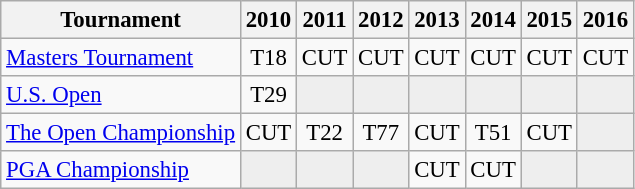<table class="wikitable" style="font-size:95%;text-align:center;">
<tr>
<th>Tournament</th>
<th>2010</th>
<th>2011</th>
<th>2012</th>
<th>2013</th>
<th>2014</th>
<th>2015</th>
<th>2016</th>
</tr>
<tr>
<td align=left><a href='#'>Masters Tournament</a></td>
<td>T18</td>
<td>CUT</td>
<td>CUT</td>
<td>CUT</td>
<td>CUT</td>
<td>CUT</td>
<td>CUT</td>
</tr>
<tr>
<td align=left><a href='#'>U.S. Open</a></td>
<td>T29</td>
<td style="background:#eeeeee;"></td>
<td style="background:#eeeeee;"></td>
<td style="background:#eeeeee;"></td>
<td style="background:#eeeeee;"></td>
<td style="background:#eeeeee;"></td>
<td style="background:#eeeeee;"></td>
</tr>
<tr>
<td align=left><a href='#'>The Open Championship</a></td>
<td>CUT</td>
<td>T22</td>
<td>T77</td>
<td>CUT</td>
<td>T51</td>
<td>CUT</td>
<td style="background:#eeeeee;"></td>
</tr>
<tr>
<td align=left><a href='#'>PGA Championship</a></td>
<td style="background:#eeeeee;"></td>
<td style="background:#eeeeee;"></td>
<td style="background:#eeeeee;"></td>
<td>CUT</td>
<td>CUT</td>
<td style="background:#eeeeee;"></td>
<td style="background:#eeeeee;"></td>
</tr>
</table>
